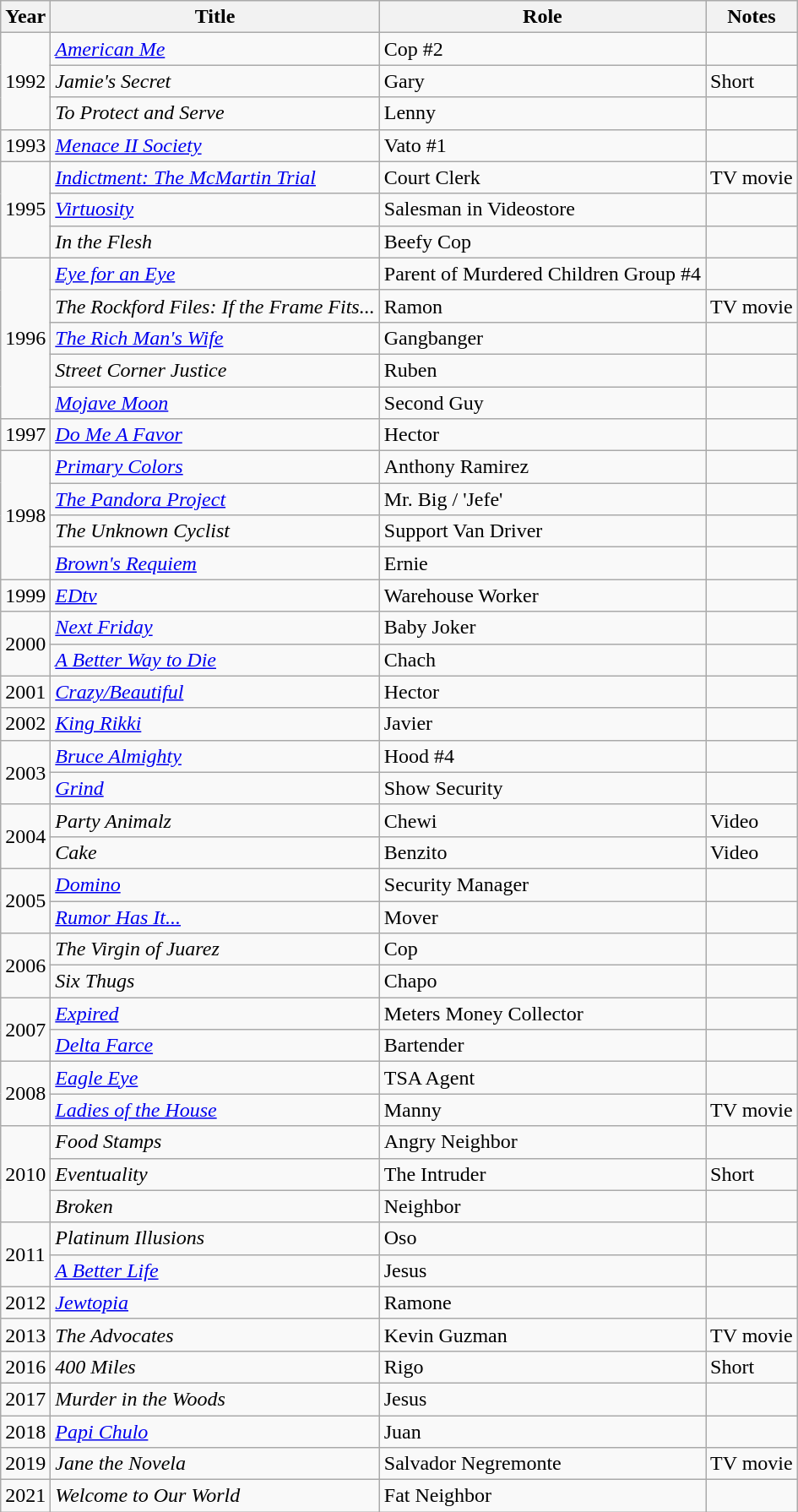<table class="wikitable plainrowheaders sortable" style="margin-right: 0;">
<tr>
<th>Year</th>
<th>Title</th>
<th>Role</th>
<th>Notes</th>
</tr>
<tr>
<td rowspan=3>1992</td>
<td><em><a href='#'>American Me</a></em></td>
<td>Cop #2</td>
<td></td>
</tr>
<tr>
<td><em>Jamie's Secret</em></td>
<td>Gary</td>
<td>Short</td>
</tr>
<tr>
<td><em>To Protect and Serve</em></td>
<td>Lenny</td>
<td></td>
</tr>
<tr>
<td>1993</td>
<td><em><a href='#'>Menace II Society</a></em></td>
<td>Vato #1</td>
<td></td>
</tr>
<tr>
<td rowspan=3>1995</td>
<td><em><a href='#'>Indictment: The McMartin Trial</a></em></td>
<td>Court Clerk</td>
<td>TV movie</td>
</tr>
<tr>
<td><em><a href='#'>Virtuosity</a></em></td>
<td>Salesman in Videostore</td>
<td></td>
</tr>
<tr>
<td><em>In the Flesh</em></td>
<td>Beefy Cop</td>
<td></td>
</tr>
<tr>
<td rowspan=5>1996</td>
<td><em><a href='#'>Eye for an Eye</a></em></td>
<td>Parent of Murdered Children Group #4</td>
<td></td>
</tr>
<tr>
<td><em>The Rockford Files: If the Frame Fits...</em></td>
<td>Ramon</td>
<td>TV movie</td>
</tr>
<tr>
<td><em><a href='#'>The Rich Man's Wife</a></em></td>
<td>Gangbanger</td>
<td></td>
</tr>
<tr>
<td><em>Street Corner Justice</em></td>
<td>Ruben</td>
<td></td>
</tr>
<tr>
<td><em><a href='#'>Mojave Moon</a></em></td>
<td>Second Guy</td>
<td></td>
</tr>
<tr>
<td>1997</td>
<td><em><a href='#'>Do Me A Favor</a></em></td>
<td>Hector</td>
<td></td>
</tr>
<tr>
<td rowspan=4>1998</td>
<td><em><a href='#'>Primary Colors</a></em></td>
<td>Anthony Ramirez</td>
<td></td>
</tr>
<tr>
<td><em><a href='#'>The Pandora Project</a></em></td>
<td>Mr. Big / 'Jefe'</td>
<td></td>
</tr>
<tr>
<td><em>The Unknown Cyclist</em></td>
<td>Support Van Driver</td>
<td></td>
</tr>
<tr>
<td><em><a href='#'>Brown's Requiem</a></em></td>
<td>Ernie</td>
<td></td>
</tr>
<tr>
<td>1999</td>
<td><em><a href='#'>EDtv</a></em></td>
<td>Warehouse Worker</td>
<td></td>
</tr>
<tr>
<td rowspan=2>2000</td>
<td><em><a href='#'>Next Friday</a></em></td>
<td>Baby Joker</td>
<td></td>
</tr>
<tr>
<td><em><a href='#'>A Better Way to Die</a></em></td>
<td>Chach</td>
<td></td>
</tr>
<tr>
<td>2001</td>
<td><em><a href='#'>Crazy/Beautiful</a></em></td>
<td>Hector</td>
<td></td>
</tr>
<tr>
<td>2002</td>
<td><em><a href='#'>King Rikki</a></em></td>
<td>Javier</td>
<td></td>
</tr>
<tr>
<td rowspan=2>2003</td>
<td><em><a href='#'>Bruce Almighty</a></em></td>
<td>Hood #4</td>
<td></td>
</tr>
<tr>
<td><em><a href='#'>Grind</a></em></td>
<td>Show Security</td>
<td></td>
</tr>
<tr>
<td rowspan=2>2004</td>
<td><em>Party Animalz</em></td>
<td>Chewi</td>
<td>Video</td>
</tr>
<tr>
<td><em>Cake</em></td>
<td>Benzito</td>
<td>Video</td>
</tr>
<tr>
<td rowspan=2>2005</td>
<td><em><a href='#'>Domino</a></em></td>
<td>Security Manager</td>
<td></td>
</tr>
<tr>
<td><em><a href='#'>Rumor Has It...</a></em></td>
<td>Mover</td>
<td></td>
</tr>
<tr>
<td rowspan=2>2006</td>
<td><em>The Virgin of Juarez</em></td>
<td>Cop</td>
<td></td>
</tr>
<tr>
<td><em>Six Thugs</em></td>
<td>Chapo</td>
<td></td>
</tr>
<tr>
<td rowspan=2>2007</td>
<td><em><a href='#'>Expired</a></em></td>
<td>Meters Money Collector</td>
<td></td>
</tr>
<tr>
<td><em><a href='#'>Delta Farce</a></em></td>
<td>Bartender</td>
<td></td>
</tr>
<tr>
<td rowspan=2>2008</td>
<td><em><a href='#'>Eagle Eye</a></em></td>
<td>TSA Agent</td>
<td></td>
</tr>
<tr>
<td><em><a href='#'>Ladies of the House</a></em></td>
<td>Manny</td>
<td>TV movie</td>
</tr>
<tr>
<td rowspan=3>2010</td>
<td><em>Food Stamps</em></td>
<td>Angry Neighbor</td>
<td></td>
</tr>
<tr>
<td><em>Eventuality</em></td>
<td>The Intruder</td>
<td>Short</td>
</tr>
<tr>
<td><em>Broken</em></td>
<td>Neighbor</td>
<td></td>
</tr>
<tr>
<td rowspan=2>2011</td>
<td><em>Platinum Illusions</em></td>
<td>Oso</td>
<td></td>
</tr>
<tr>
<td><em><a href='#'>A Better Life</a></em></td>
<td>Jesus</td>
<td></td>
</tr>
<tr>
<td>2012</td>
<td><em><a href='#'>Jewtopia</a></em></td>
<td>Ramone</td>
<td></td>
</tr>
<tr>
<td>2013</td>
<td><em>The Advocates</em></td>
<td>Kevin Guzman</td>
<td>TV movie</td>
</tr>
<tr>
<td>2016</td>
<td><em>400 Miles</em></td>
<td>Rigo</td>
<td>Short</td>
</tr>
<tr>
<td>2017</td>
<td><em>Murder in the Woods</em></td>
<td>Jesus</td>
<td></td>
</tr>
<tr>
<td>2018</td>
<td><em><a href='#'>Papi Chulo</a></em></td>
<td>Juan</td>
<td></td>
</tr>
<tr>
<td>2019</td>
<td><em>Jane the Novela</em></td>
<td>Salvador Negremonte</td>
<td>TV movie</td>
</tr>
<tr>
<td>2021</td>
<td><em>Welcome to Our World</em></td>
<td>Fat Neighbor</td>
<td></td>
</tr>
</table>
